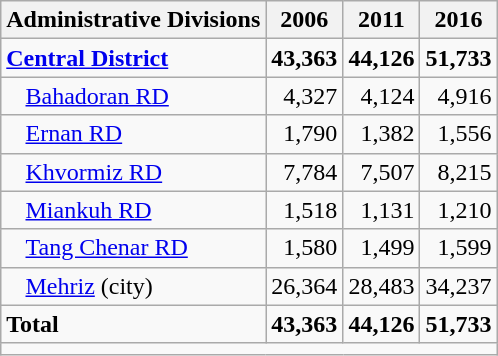<table class="wikitable">
<tr>
<th>Administrative Divisions</th>
<th>2006</th>
<th>2011</th>
<th>2016</th>
</tr>
<tr>
<td><strong><a href='#'>Central District</a></strong></td>
<td style="text-align: right;"><strong>43,363</strong></td>
<td style="text-align: right;"><strong>44,126</strong></td>
<td style="text-align: right;"><strong>51,733</strong></td>
</tr>
<tr>
<td style="padding-left: 1em;"><a href='#'>Bahadoran RD</a></td>
<td style="text-align: right;">4,327</td>
<td style="text-align: right;">4,124</td>
<td style="text-align: right;">4,916</td>
</tr>
<tr>
<td style="padding-left: 1em;"><a href='#'>Ernan RD</a></td>
<td style="text-align: right;">1,790</td>
<td style="text-align: right;">1,382</td>
<td style="text-align: right;">1,556</td>
</tr>
<tr>
<td style="padding-left: 1em;"><a href='#'>Khvormiz RD</a></td>
<td style="text-align: right;">7,784</td>
<td style="text-align: right;">7,507</td>
<td style="text-align: right;">8,215</td>
</tr>
<tr>
<td style="padding-left: 1em;"><a href='#'>Miankuh RD</a></td>
<td style="text-align: right;">1,518</td>
<td style="text-align: right;">1,131</td>
<td style="text-align: right;">1,210</td>
</tr>
<tr>
<td style="padding-left: 1em;"><a href='#'>Tang Chenar RD</a></td>
<td style="text-align: right;">1,580</td>
<td style="text-align: right;">1,499</td>
<td style="text-align: right;">1,599</td>
</tr>
<tr>
<td style="padding-left: 1em;"><a href='#'>Mehriz</a> (city)</td>
<td style="text-align: right;">26,364</td>
<td style="text-align: right;">28,483</td>
<td style="text-align: right;">34,237</td>
</tr>
<tr>
<td><strong>Total</strong></td>
<td style="text-align: right;"><strong>43,363</strong></td>
<td style="text-align: right;"><strong>44,126</strong></td>
<td style="text-align: right;"><strong>51,733</strong></td>
</tr>
<tr>
<td colspan=4></td>
</tr>
</table>
